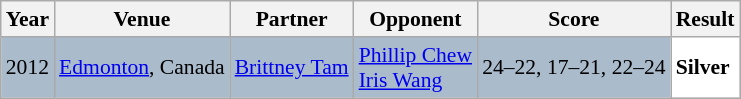<table class="sortable wikitable" style="font-size: 90%;">
<tr>
<th>Year</th>
<th>Venue</th>
<th>Partner</th>
<th>Opponent</th>
<th>Score</th>
<th>Result</th>
</tr>
<tr style="background:#AABBCC">
<td align="center">2012</td>
<td align="left"><a href='#'>Edmonton</a>, Canada</td>
<td align="left"> <a href='#'>Brittney Tam</a></td>
<td align="left"> <a href='#'>Phillip Chew</a><br> <a href='#'>Iris Wang</a></td>
<td align="left">24–22, 17–21, 22–24</td>
<td style="text-align:left; background:white"> <strong>Silver</strong></td>
</tr>
</table>
